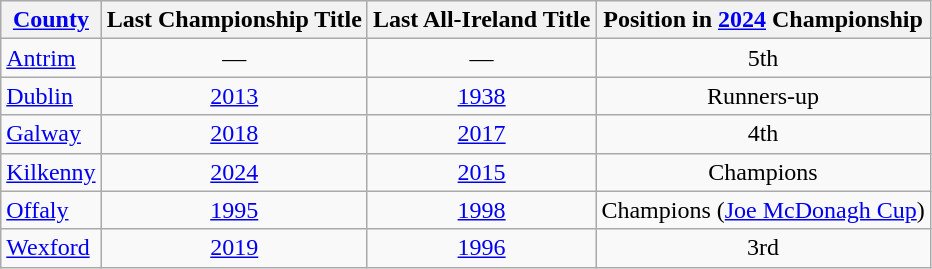<table class="wikitable sortable" style="text-align:center">
<tr>
<th><a href='#'>County</a></th>
<th>Last Championship Title</th>
<th>Last All-Ireland Title</th>
<th>Position in <a href='#'>2024</a> Championship</th>
</tr>
<tr>
<td style="text-align:left"> <a href='#'>Antrim</a></td>
<td>—</td>
<td>—</td>
<td>5th</td>
</tr>
<tr>
<td style="text-align:left"> <a href='#'>Dublin</a></td>
<td><a href='#'>2013</a></td>
<td><a href='#'>1938</a></td>
<td>Runners-up</td>
</tr>
<tr>
<td style="text-align:left"> <a href='#'>Galway</a></td>
<td><a href='#'>2018</a></td>
<td><a href='#'>2017</a></td>
<td>4th</td>
</tr>
<tr>
<td style="text-align:left"> <a href='#'>Kilkenny</a></td>
<td><a href='#'>2024</a></td>
<td><a href='#'>2015</a></td>
<td>Champions</td>
</tr>
<tr>
<td style="text-align:left"> <a href='#'>Offaly</a></td>
<td><a href='#'>1995</a></td>
<td><a href='#'>1998</a></td>
<td>Champions (<a href='#'>Joe McDonagh Cup</a>)</td>
</tr>
<tr>
<td style="text-align:left"> <a href='#'>Wexford</a></td>
<td><a href='#'>2019</a></td>
<td><a href='#'>1996</a></td>
<td>3rd</td>
</tr>
</table>
